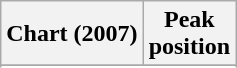<table class="wikitable sortable plainrowheaders" style="text-align:center">
<tr>
<th>Chart (2007)</th>
<th>Peak<br>position</th>
</tr>
<tr>
</tr>
<tr>
</tr>
</table>
